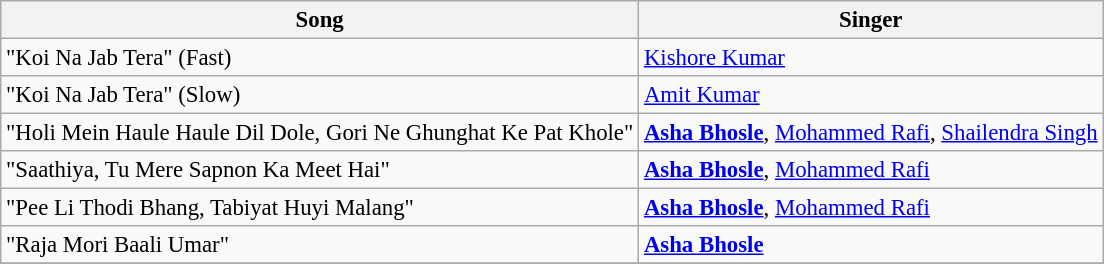<table class="wikitable" style="font-size:95%;">
<tr>
<th>Song</th>
<th>Singer</th>
</tr>
<tr>
<td>"Koi Na Jab Tera" (Fast)</td>
<td><a href='#'>Kishore Kumar</a></td>
</tr>
<tr>
<td>"Koi Na Jab Tera" (Slow)</td>
<td><a href='#'>Amit Kumar</a></td>
</tr>
<tr>
<td>"Holi Mein Haule Haule Dil Dole, Gori Ne Ghunghat Ke Pat Khole"</td>
<td><strong><a href='#'>Asha Bhosle</a></strong>, <a href='#'>Mohammed Rafi</a>, <a href='#'>Shailendra Singh</a></td>
</tr>
<tr>
<td>"Saathiya, Tu Mere Sapnon Ka Meet Hai"</td>
<td><strong><a href='#'>Asha Bhosle</a></strong>, <a href='#'>Mohammed Rafi</a></td>
</tr>
<tr>
<td>"Pee Li Thodi Bhang, Tabiyat Huyi Malang"</td>
<td><strong><a href='#'>Asha Bhosle</a></strong>, <a href='#'>Mohammed Rafi</a></td>
</tr>
<tr>
<td>"Raja Mori Baali Umar"</td>
<td><strong><a href='#'>Asha Bhosle</a></strong></td>
</tr>
<tr>
</tr>
</table>
